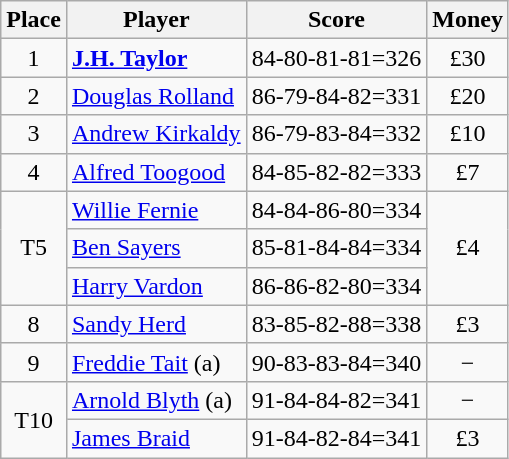<table class=wikitable>
<tr>
<th>Place</th>
<th>Player</th>
<th>Score</th>
<th>Money</th>
</tr>
<tr>
<td align=center>1</td>
<td> <strong><a href='#'>J.H. Taylor</a></strong></td>
<td>84-80-81-81=326</td>
<td align=center>£30</td>
</tr>
<tr>
<td align=center>2</td>
<td> <a href='#'>Douglas Rolland</a></td>
<td>86-79-84-82=331</td>
<td align=center>£20</td>
</tr>
<tr>
<td align=center>3</td>
<td> <a href='#'>Andrew Kirkaldy</a></td>
<td>86-79-83-84=332</td>
<td align=center>£10</td>
</tr>
<tr>
<td align=center>4</td>
<td> <a href='#'>Alfred Toogood</a></td>
<td>84-85-82-82=333</td>
<td align=center>£7</td>
</tr>
<tr>
<td rowspan=3 align=center>T5</td>
<td> <a href='#'>Willie Fernie</a></td>
<td>84-84-86-80=334</td>
<td rowspan=3 align=center>£4</td>
</tr>
<tr>
<td> <a href='#'>Ben Sayers</a></td>
<td>85-81-84-84=334</td>
</tr>
<tr>
<td> <a href='#'>Harry Vardon</a></td>
<td>86-86-82-80=334</td>
</tr>
<tr>
<td align=center>8</td>
<td> <a href='#'>Sandy Herd</a></td>
<td>83-85-82-88=338</td>
<td align=center>£3</td>
</tr>
<tr>
<td align=center>9</td>
<td> <a href='#'>Freddie Tait</a> (a)</td>
<td>90-83-83-84=340</td>
<td align=center>−</td>
</tr>
<tr>
<td rowspan=2 align=center>T10</td>
<td> <a href='#'>Arnold Blyth</a> (a)</td>
<td>91-84-84-82=341</td>
<td align=center>−</td>
</tr>
<tr>
<td> <a href='#'>James Braid</a></td>
<td>91-84-82-84=341</td>
<td align=center>£3</td>
</tr>
</table>
